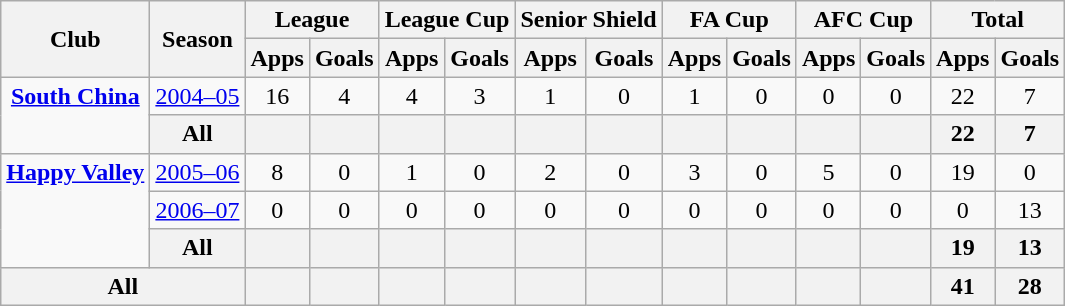<table class="wikitable" style="text-align: center;">
<tr>
<th rowspan=2>Club</th>
<th rowspan=2>Season</th>
<th colspan=2>League</th>
<th colspan=2>League Cup</th>
<th colspan=2>Senior Shield</th>
<th colspan=2>FA Cup</th>
<th colspan=2>AFC Cup</th>
<th colspan=2>Total</th>
</tr>
<tr>
<th>Apps</th>
<th>Goals</th>
<th>Apps</th>
<th>Goals</th>
<th>Apps</th>
<th>Goals</th>
<th>Apps</th>
<th>Goals</th>
<th>Apps</th>
<th>Goals</th>
<th>Apps</th>
<th>Goals</th>
</tr>
<tr>
<td rowspan=2 valign="top"><strong><a href='#'>South China</a></strong></td>
<td><a href='#'>2004–05</a></td>
<td>16</td>
<td>4</td>
<td>4</td>
<td>3</td>
<td>1</td>
<td>0</td>
<td>1</td>
<td>0</td>
<td>0</td>
<td>0</td>
<td>22</td>
<td>7</td>
</tr>
<tr>
<th>All</th>
<th></th>
<th></th>
<th></th>
<th></th>
<th></th>
<th></th>
<th></th>
<th></th>
<th></th>
<th></th>
<th>22</th>
<th>7</th>
</tr>
<tr>
<td rowspan=3 valign="top"><strong><a href='#'>Happy Valley</a></strong></td>
<td><a href='#'>2005–06</a></td>
<td>8</td>
<td>0</td>
<td>1</td>
<td>0</td>
<td>2</td>
<td>0</td>
<td>3</td>
<td>0</td>
<td>5</td>
<td>0</td>
<td>19</td>
<td>0</td>
</tr>
<tr>
<td><a href='#'>2006–07</a></td>
<td>0</td>
<td>0</td>
<td>0</td>
<td>0</td>
<td>0</td>
<td>0</td>
<td>0</td>
<td>0</td>
<td>0</td>
<td>0</td>
<td>0</td>
<td>13</td>
</tr>
<tr>
<th>All</th>
<th></th>
<th></th>
<th></th>
<th></th>
<th></th>
<th></th>
<th></th>
<th></th>
<th></th>
<th></th>
<th>19</th>
<th>13</th>
</tr>
<tr>
<th colspan=2>All</th>
<th></th>
<th></th>
<th></th>
<th></th>
<th></th>
<th></th>
<th></th>
<th></th>
<th></th>
<th></th>
<th>41</th>
<th>28</th>
</tr>
</table>
